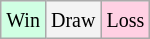<table class="wikitable">
<tr>
<td style="background-color: #d0ffe3;"><small>Win</small></td>
<td style="background-color: #f3f3f3;"><small>Draw</small></td>
<td style="background-color: #ffd0e3;"><small>Loss</small></td>
</tr>
</table>
